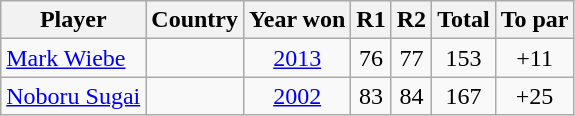<table class="wikitable" style="text-align:center">
<tr>
<th>Player</th>
<th>Country</th>
<th>Year won</th>
<th>R1</th>
<th>R2</th>
<th>Total</th>
<th>To par</th>
</tr>
<tr>
<td align=left><a href='#'>Mark Wiebe</a></td>
<td align=left></td>
<td><a href='#'>2013</a></td>
<td>76</td>
<td>77</td>
<td>153</td>
<td>+11</td>
</tr>
<tr>
<td align=left><a href='#'>Noboru Sugai</a></td>
<td align=left></td>
<td><a href='#'>2002</a></td>
<td>83</td>
<td>84</td>
<td>167</td>
<td>+25</td>
</tr>
</table>
